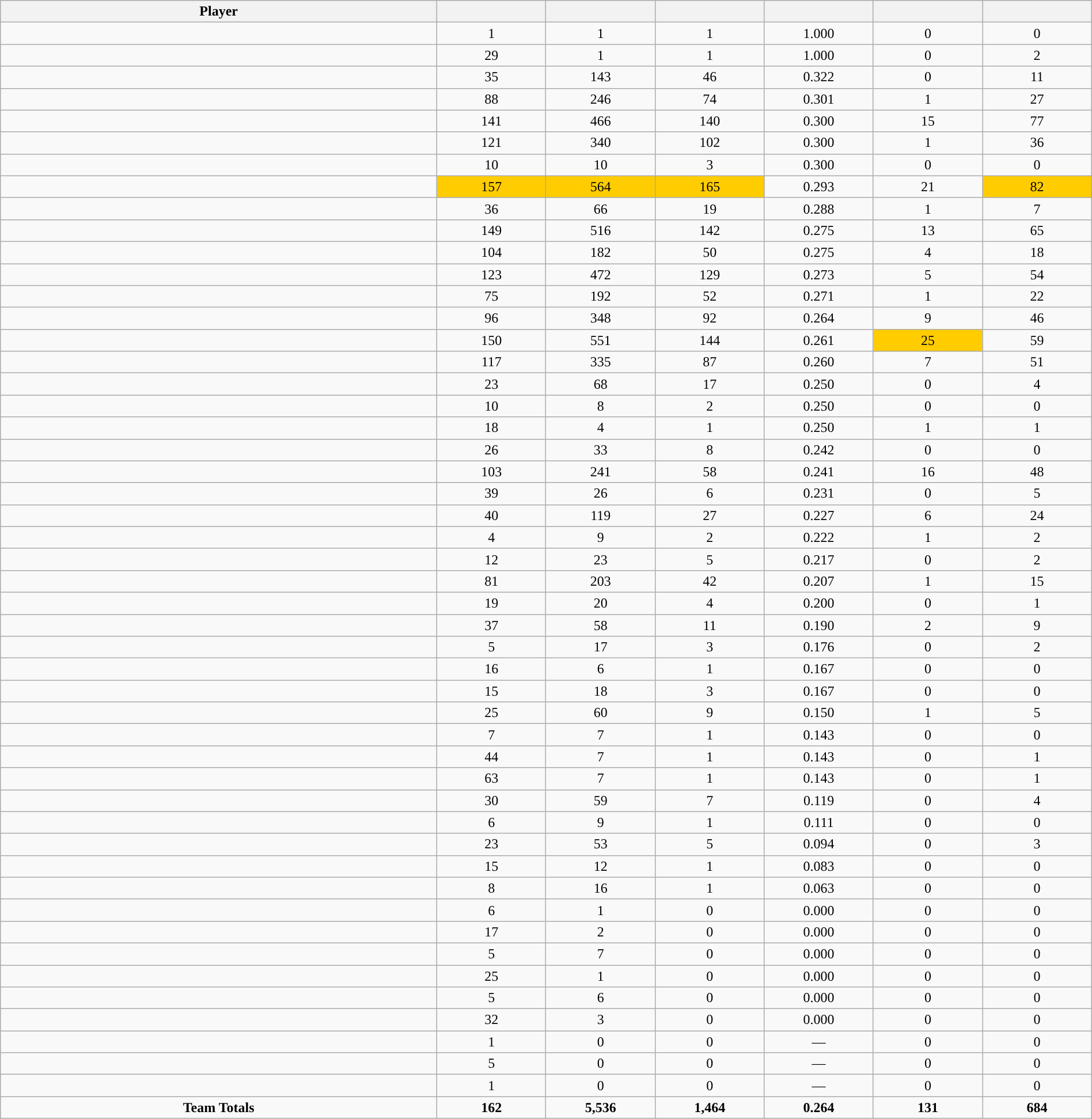<table class="wikitable sortable" style="text-align:center;" width="100%">
<tr>
<th width="40%">Player</th>
<th width="10%"></th>
<th width="10%"></th>
<th width="10%"></th>
<th width="10%"></th>
<th width="10%"></th>
<th width="10%"></th>
</tr>
<tr>
<td></td>
<td>1</td>
<td>1</td>
<td>1</td>
<td>1.000</td>
<td>0</td>
<td>0</td>
</tr>
<tr>
<td></td>
<td>29</td>
<td>1</td>
<td>1</td>
<td>1.000</td>
<td>0</td>
<td>2</td>
</tr>
<tr>
<td></td>
<td>35</td>
<td>143</td>
<td>46</td>
<td>0.322</td>
<td>0</td>
<td>11</td>
</tr>
<tr>
<td></td>
<td>88</td>
<td>246</td>
<td>74</td>
<td>0.301</td>
<td>1</td>
<td>27</td>
</tr>
<tr>
<td></td>
<td>141</td>
<td>466</td>
<td>140</td>
<td>0.300</td>
<td>15</td>
<td>77</td>
</tr>
<tr>
<td></td>
<td>121</td>
<td>340</td>
<td>102</td>
<td>0.300</td>
<td>1</td>
<td>36</td>
</tr>
<tr>
<td></td>
<td>10</td>
<td>10</td>
<td>3</td>
<td>0.300</td>
<td>0</td>
<td>0</td>
</tr>
<tr>
<td></td>
<td style="background:#fc0;">157</td>
<td style="background:#fc0;">564</td>
<td style="background:#fc0;">165</td>
<td>0.293</td>
<td>21</td>
<td style="background:#fc0;">82</td>
</tr>
<tr>
<td></td>
<td>36</td>
<td>66</td>
<td>19</td>
<td>0.288</td>
<td>1</td>
<td>7</td>
</tr>
<tr>
<td></td>
<td>149</td>
<td>516</td>
<td>142</td>
<td>0.275</td>
<td>13</td>
<td>65</td>
</tr>
<tr>
<td></td>
<td>104</td>
<td>182</td>
<td>50</td>
<td>0.275</td>
<td>4</td>
<td>18</td>
</tr>
<tr>
<td></td>
<td>123</td>
<td>472</td>
<td>129</td>
<td>0.273</td>
<td>5</td>
<td>54</td>
</tr>
<tr>
<td></td>
<td>75</td>
<td>192</td>
<td>52</td>
<td>0.271</td>
<td>1</td>
<td>22</td>
</tr>
<tr>
<td></td>
<td>96</td>
<td>348</td>
<td>92</td>
<td>0.264</td>
<td>9</td>
<td>46</td>
</tr>
<tr>
<td></td>
<td>150</td>
<td>551</td>
<td>144</td>
<td>0.261</td>
<td style="background:#fc0;">25</td>
<td>59</td>
</tr>
<tr>
<td></td>
<td>117</td>
<td>335</td>
<td>87</td>
<td>0.260</td>
<td>7</td>
<td>51</td>
</tr>
<tr>
<td></td>
<td>23</td>
<td>68</td>
<td>17</td>
<td>0.250</td>
<td>0</td>
<td>4</td>
</tr>
<tr>
<td></td>
<td>10</td>
<td>8</td>
<td>2</td>
<td>0.250</td>
<td>0</td>
<td>0</td>
</tr>
<tr>
<td></td>
<td>18</td>
<td>4</td>
<td>1</td>
<td>0.250</td>
<td>1</td>
<td>1</td>
</tr>
<tr>
<td></td>
<td>26</td>
<td>33</td>
<td>8</td>
<td>0.242</td>
<td>0</td>
<td>0</td>
</tr>
<tr>
<td></td>
<td>103</td>
<td>241</td>
<td>58</td>
<td>0.241</td>
<td>16</td>
<td>48</td>
</tr>
<tr>
<td></td>
<td>39</td>
<td>26</td>
<td>6</td>
<td>0.231</td>
<td>0</td>
<td>5</td>
</tr>
<tr>
<td></td>
<td>40</td>
<td>119</td>
<td>27</td>
<td>0.227</td>
<td>6</td>
<td>24</td>
</tr>
<tr>
<td></td>
<td>4</td>
<td>9</td>
<td>2</td>
<td>0.222</td>
<td>1</td>
<td>2</td>
</tr>
<tr>
<td></td>
<td>12</td>
<td>23</td>
<td>5</td>
<td>0.217</td>
<td>0</td>
<td>2</td>
</tr>
<tr>
<td></td>
<td>81</td>
<td>203</td>
<td>42</td>
<td>0.207</td>
<td>1</td>
<td>15</td>
</tr>
<tr>
<td></td>
<td>19</td>
<td>20</td>
<td>4</td>
<td>0.200</td>
<td>0</td>
<td>1</td>
</tr>
<tr>
<td></td>
<td>37</td>
<td>58</td>
<td>11</td>
<td>0.190</td>
<td>2</td>
<td>9</td>
</tr>
<tr>
<td></td>
<td>5</td>
<td>17</td>
<td>3</td>
<td>0.176</td>
<td>0</td>
<td>2</td>
</tr>
<tr>
<td></td>
<td>16</td>
<td>6</td>
<td>1</td>
<td>0.167</td>
<td>0</td>
<td>0</td>
</tr>
<tr>
<td></td>
<td>15</td>
<td>18</td>
<td>3</td>
<td>0.167</td>
<td>0</td>
<td>0</td>
</tr>
<tr>
<td></td>
<td>25</td>
<td>60</td>
<td>9</td>
<td>0.150</td>
<td>1</td>
<td>5</td>
</tr>
<tr>
<td></td>
<td>7</td>
<td>7</td>
<td>1</td>
<td>0.143</td>
<td>0</td>
<td>0</td>
</tr>
<tr>
<td></td>
<td>44</td>
<td>7</td>
<td>1</td>
<td>0.143</td>
<td>0</td>
<td>1</td>
</tr>
<tr>
<td></td>
<td>63</td>
<td>7</td>
<td>1</td>
<td>0.143</td>
<td>0</td>
<td>1</td>
</tr>
<tr>
<td></td>
<td>30</td>
<td>59</td>
<td>7</td>
<td>0.119</td>
<td>0</td>
<td>4</td>
</tr>
<tr>
<td></td>
<td>6</td>
<td>9</td>
<td>1</td>
<td>0.111</td>
<td>0</td>
<td>0</td>
</tr>
<tr>
<td></td>
<td>23</td>
<td>53</td>
<td>5</td>
<td>0.094</td>
<td>0</td>
<td>3</td>
</tr>
<tr>
<td></td>
<td>15</td>
<td>12</td>
<td>1</td>
<td>0.083</td>
<td>0</td>
<td>0</td>
</tr>
<tr>
<td></td>
<td>8</td>
<td>16</td>
<td>1</td>
<td>0.063</td>
<td>0</td>
<td>0</td>
</tr>
<tr>
<td></td>
<td>6</td>
<td>1</td>
<td>0</td>
<td>0.000</td>
<td>0</td>
<td>0</td>
</tr>
<tr>
<td></td>
<td>17</td>
<td>2</td>
<td>0</td>
<td>0.000</td>
<td>0</td>
<td>0</td>
</tr>
<tr>
<td></td>
<td>5</td>
<td>7</td>
<td>0</td>
<td>0.000</td>
<td>0</td>
<td>0</td>
</tr>
<tr>
<td></td>
<td>25</td>
<td>1</td>
<td>0</td>
<td>0.000</td>
<td>0</td>
<td>0</td>
</tr>
<tr>
<td></td>
<td>5</td>
<td>6</td>
<td>0</td>
<td>0.000</td>
<td>0</td>
<td>0</td>
</tr>
<tr>
<td></td>
<td>32</td>
<td>3</td>
<td>0</td>
<td>0.000</td>
<td>0</td>
<td>0</td>
</tr>
<tr>
<td></td>
<td>1</td>
<td>0</td>
<td>0</td>
<td>—</td>
<td>0</td>
<td>0</td>
</tr>
<tr>
<td></td>
<td>5</td>
<td>0</td>
<td>0</td>
<td>—</td>
<td>0</td>
<td>0</td>
</tr>
<tr>
<td></td>
<td>1</td>
<td>0</td>
<td>0</td>
<td>—</td>
<td>0</td>
<td>0</td>
</tr>
<tr>
<td><strong>Team Totals</strong></td>
<td><strong>162</strong></td>
<td><strong>5,536</strong></td>
<td><strong>1,464</strong></td>
<td><strong>0.264</strong></td>
<td><strong>131</strong></td>
<td><strong>684</strong></td>
</tr>
</table>
